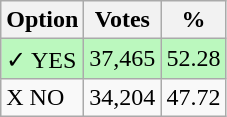<table class="wikitable">
<tr>
<th>Option</th>
<th>Votes</th>
<th>%</th>
</tr>
<tr>
<td style=background:#bbf8be>✓ YES</td>
<td style=background:#bbf8be>37,465</td>
<td style=background:#bbf8be>52.28</td>
</tr>
<tr>
<td>X NO</td>
<td>34,204</td>
<td>47.72</td>
</tr>
</table>
